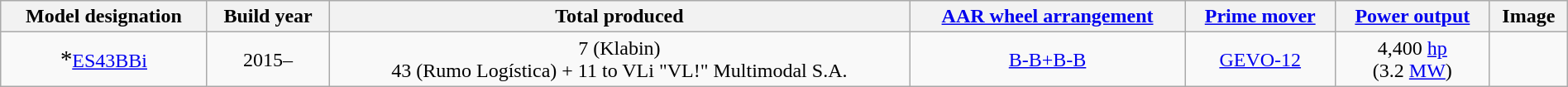<table class="wikitable sortable" style="width: 100%">
<tr>
<th>Model designation</th>
<th>Build year</th>
<th>Total produced</th>
<th class="unsortable"><a href='#'>AAR wheel arrangement</a></th>
<th class="unsortable"><a href='#'>Prime mover</a></th>
<th><a href='#'>Power output</a></th>
<th class="unsortable">Image</th>
</tr>
<tr align = "center">
<td><span><big>*</big></span><a href='#'>ES43BBi</a></td>
<td>2015–</td>
<td>7 (Klabin)<br>43 (Rumo Logística) + 11 to VLi "VL!" Multimodal S.A.</td>
<td><a href='#'>B-B+B-B</a></td>
<td><a href='#'>GEVO-12</a></td>
<td>4,400 <a href='#'>hp</a><br>(3.2 <a href='#'>MW</a>)</td>
<td></td>
</tr>
</table>
